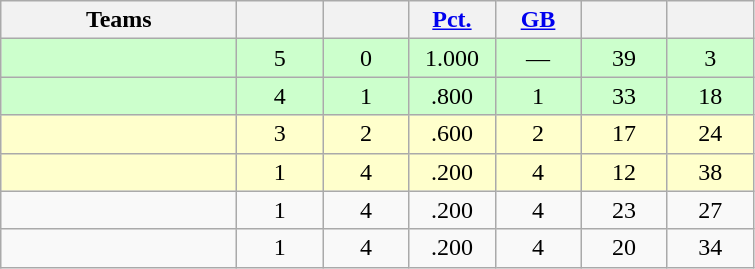<table class="wikitable" style="text-align:center;">
<tr>
<th width=150px>Teams</th>
<th width=50px></th>
<th width=50px></th>
<th width=50px><a href='#'>Pct.</a></th>
<th width=50px><a href='#'>GB</a></th>
<th width=50px></th>
<th width=50px></th>
</tr>
<tr style="background-color:#ccffcc">
<td align=left></td>
<td>5</td>
<td>0</td>
<td>1.000</td>
<td>—</td>
<td>39</td>
<td>3</td>
</tr>
<tr style="background-color:#ccffcc">
<td align=left></td>
<td>4</td>
<td>1</td>
<td>.800</td>
<td>1</td>
<td>33</td>
<td>18</td>
</tr>
<tr style="background-color:#ffffcc">
<td align=left></td>
<td>3</td>
<td>2</td>
<td>.600</td>
<td>2</td>
<td>17</td>
<td>24</td>
</tr>
<tr style="background-color: #ffffcc ">
<td align=left></td>
<td>1</td>
<td>4</td>
<td>.200</td>
<td>4</td>
<td>12</td>
<td>38</td>
</tr>
<tr style="background-color:">
<td align=left></td>
<td>1</td>
<td>4</td>
<td>.200</td>
<td>4</td>
<td>23</td>
<td>27</td>
</tr>
<tr style="background-color:">
<td align=left></td>
<td>1</td>
<td>4</td>
<td>.200</td>
<td>4</td>
<td>20</td>
<td>34</td>
</tr>
</table>
